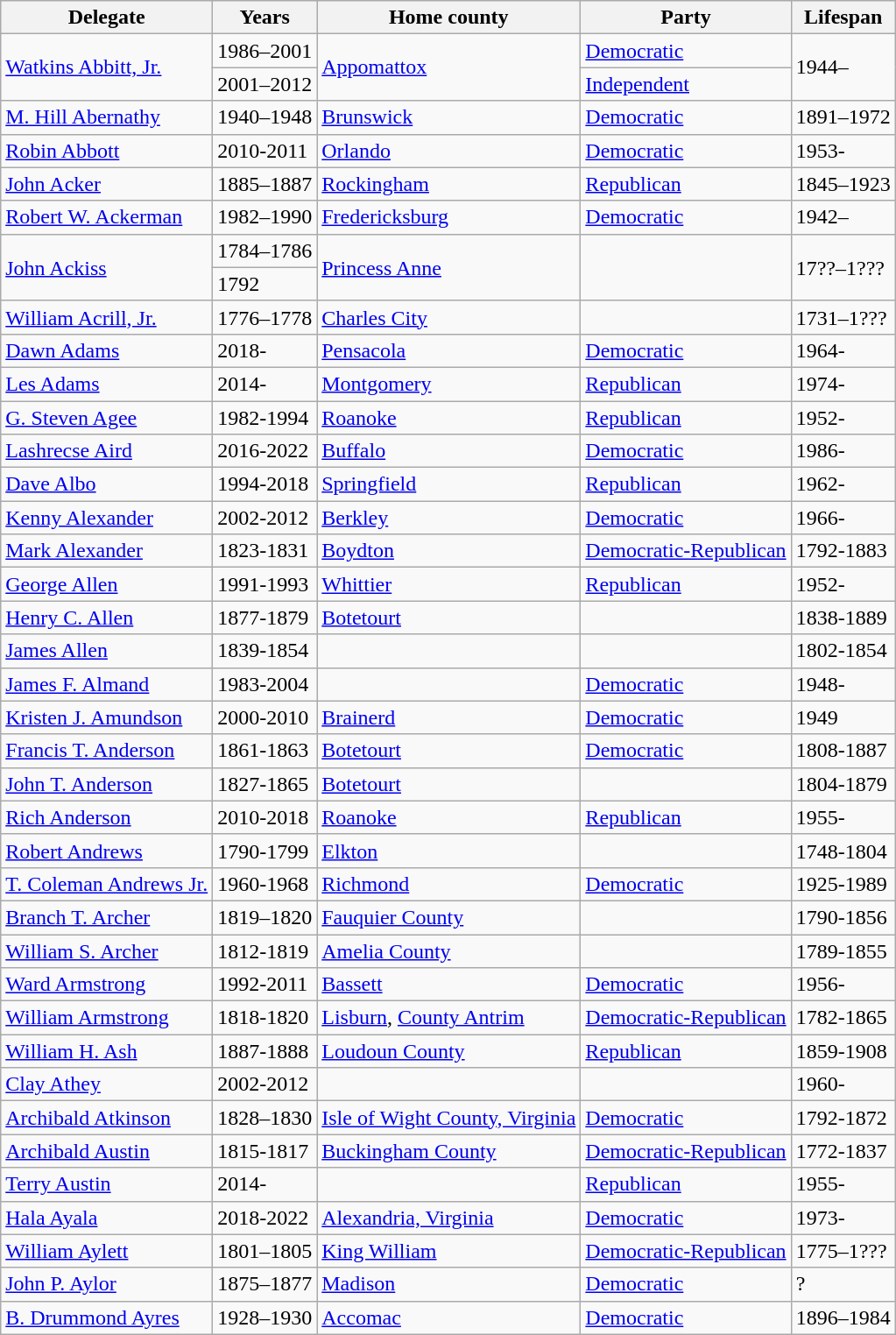<table class=wikitable>
<tr>
<th>Delegate</th>
<th>Years</th>
<th>Home county</th>
<th>Party</th>
<th>Lifespan</th>
</tr>
<tr>
<td rowspan=2><a href='#'>Watkins Abbitt, Jr.</a></td>
<td>1986–2001</td>
<td rowspan=2><a href='#'>Appomattox</a></td>
<td><a href='#'>Democratic</a></td>
<td rowspan=2>1944–</td>
</tr>
<tr>
<td>2001–2012</td>
<td><a href='#'>Independent</a></td>
</tr>
<tr>
<td><a href='#'>M. Hill Abernathy</a></td>
<td>1940–1948</td>
<td><a href='#'>Brunswick</a></td>
<td><a href='#'>Democratic</a></td>
<td>1891–1972</td>
</tr>
<tr>
<td><a href='#'>Robin Abbott</a></td>
<td>2010-2011</td>
<td><a href='#'>Orlando</a></td>
<td><a href='#'>Democratic</a></td>
<td>1953-</td>
</tr>
<tr>
<td><a href='#'>John Acker</a></td>
<td>1885–1887</td>
<td><a href='#'>Rockingham</a></td>
<td><a href='#'>Republican</a></td>
<td>1845–1923</td>
</tr>
<tr>
<td><a href='#'>Robert W. Ackerman</a></td>
<td>1982–1990</td>
<td><a href='#'>Fredericksburg</a></td>
<td><a href='#'>Democratic</a></td>
<td>1942–</td>
</tr>
<tr>
<td rowspan=2><a href='#'>John Ackiss</a></td>
<td>1784–1786</td>
<td rowspan=2><a href='#'>Princess Anne</a></td>
<td rowspan=2></td>
<td rowspan=2>17??–1???</td>
</tr>
<tr>
<td>1792</td>
</tr>
<tr>
<td><a href='#'>William Acrill, Jr.</a></td>
<td>1776–1778</td>
<td><a href='#'>Charles City</a></td>
<td></td>
<td>1731–1???</td>
</tr>
<tr>
<td><a href='#'>Dawn Adams</a></td>
<td>2018-</td>
<td><a href='#'>Pensacola</a></td>
<td><a href='#'>Democratic</a></td>
<td>1964-</td>
</tr>
<tr>
<td><a href='#'>Les Adams</a></td>
<td>2014-</td>
<td><a href='#'>Montgomery</a></td>
<td><a href='#'>Republican</a></td>
<td>1974-</td>
</tr>
<tr>
<td><a href='#'>G. Steven Agee</a></td>
<td>1982-1994</td>
<td><a href='#'>Roanoke</a></td>
<td><a href='#'>Republican</a></td>
<td>1952-</td>
</tr>
<tr>
<td><a href='#'>Lashrecse Aird</a></td>
<td>2016-2022</td>
<td><a href='#'>Buffalo</a></td>
<td><a href='#'>Democratic</a></td>
<td>1986-</td>
</tr>
<tr>
<td><a href='#'>Dave Albo</a></td>
<td>1994-2018</td>
<td><a href='#'>Springfield</a></td>
<td><a href='#'>Republican</a></td>
<td>1962-</td>
</tr>
<tr>
<td><a href='#'>Kenny Alexander</a></td>
<td>2002-2012</td>
<td><a href='#'>Berkley</a></td>
<td><a href='#'>Democratic</a></td>
<td>1966-</td>
</tr>
<tr>
<td><a href='#'>Mark Alexander</a></td>
<td>1823-1831</td>
<td><a href='#'>Boydton</a></td>
<td><a href='#'>Democratic-Republican</a></td>
<td>1792-1883</td>
</tr>
<tr>
<td><a href='#'>George Allen</a></td>
<td>1991-1993</td>
<td><a href='#'>Whittier</a></td>
<td><a href='#'>Republican</a></td>
<td>1952-</td>
</tr>
<tr>
<td><a href='#'>Henry C. Allen</a></td>
<td>1877-1879</td>
<td><a href='#'>Botetourt</a></td>
<td></td>
<td>1838-1889</td>
</tr>
<tr>
<td><a href='#'>James Allen</a></td>
<td>1839-1854</td>
<td></td>
<td></td>
<td>1802-1854</td>
</tr>
<tr>
<td><a href='#'>James F. Almand</a></td>
<td>1983-2004</td>
<td></td>
<td><a href='#'>Democratic</a></td>
<td>1948-</td>
</tr>
<tr>
<td><a href='#'>Kristen J. Amundson</a></td>
<td>2000-2010</td>
<td><a href='#'>Brainerd</a></td>
<td><a href='#'>Democratic</a></td>
<td>1949</td>
</tr>
<tr>
<td><a href='#'>Francis T. Anderson</a></td>
<td>1861-1863</td>
<td><a href='#'>Botetourt</a></td>
<td><a href='#'>Democratic</a></td>
<td>1808-1887</td>
</tr>
<tr>
<td><a href='#'>John T. Anderson</a></td>
<td>1827-1865</td>
<td><a href='#'>Botetourt</a></td>
<td></td>
<td>1804-1879</td>
</tr>
<tr>
<td><a href='#'>Rich Anderson</a></td>
<td>2010-2018</td>
<td><a href='#'>Roanoke</a></td>
<td><a href='#'>Republican</a></td>
<td>1955-</td>
</tr>
<tr>
<td><a href='#'>Robert Andrews</a></td>
<td>1790-1799</td>
<td><a href='#'>Elkton</a></td>
<td></td>
<td>1748-1804</td>
</tr>
<tr>
<td><a href='#'>T. Coleman Andrews Jr.</a></td>
<td>1960-1968</td>
<td><a href='#'>Richmond</a></td>
<td><a href='#'>Democratic</a></td>
<td>1925-1989</td>
</tr>
<tr>
<td><a href='#'>Branch T. Archer</a></td>
<td>1819–1820</td>
<td><a href='#'>Fauquier County</a></td>
<td></td>
<td>1790-1856</td>
</tr>
<tr>
<td><a href='#'>William S. Archer</a></td>
<td>1812-1819</td>
<td><a href='#'>Amelia County</a></td>
<td></td>
<td>1789-1855</td>
</tr>
<tr>
<td><a href='#'>Ward Armstrong</a></td>
<td>1992-2011</td>
<td><a href='#'>Bassett</a></td>
<td><a href='#'>Democratic</a></td>
<td>1956-</td>
</tr>
<tr>
<td><a href='#'>William Armstrong</a></td>
<td>1818-1820</td>
<td><a href='#'>Lisburn</a>, <a href='#'>County Antrim</a></td>
<td><a href='#'>Democratic-Republican</a></td>
<td>1782-1865</td>
</tr>
<tr>
<td><a href='#'>William H. Ash</a></td>
<td>1887-1888</td>
<td><a href='#'>Loudoun County</a></td>
<td><a href='#'>Republican</a></td>
<td>1859-1908</td>
</tr>
<tr>
<td><a href='#'>Clay Athey</a></td>
<td>2002-2012</td>
<td></td>
<td></td>
<td>1960-</td>
</tr>
<tr>
<td><a href='#'>Archibald Atkinson</a></td>
<td>1828–1830</td>
<td><a href='#'>Isle of Wight County, Virginia</a></td>
<td><a href='#'>Democratic</a></td>
<td>1792-1872</td>
</tr>
<tr>
<td><a href='#'>Archibald Austin</a></td>
<td>1815-1817</td>
<td><a href='#'>Buckingham County</a></td>
<td><a href='#'>Democratic-Republican</a></td>
<td>1772-1837</td>
</tr>
<tr>
<td><a href='#'>Terry Austin</a></td>
<td>2014-</td>
<td></td>
<td><a href='#'>Republican</a></td>
<td>1955-</td>
</tr>
<tr>
<td><a href='#'>Hala Ayala</a></td>
<td>2018-2022</td>
<td><a href='#'>Alexandria, Virginia</a></td>
<td><a href='#'>Democratic</a></td>
<td>1973-</td>
</tr>
<tr>
<td><a href='#'>William Aylett</a></td>
<td>1801–1805</td>
<td><a href='#'>King William</a></td>
<td><a href='#'>Democratic-Republican</a></td>
<td>1775–1???</td>
</tr>
<tr>
<td><a href='#'>John P. Aylor</a></td>
<td>1875–1877</td>
<td><a href='#'>Madison</a></td>
<td><a href='#'>Democratic</a></td>
<td>?</td>
</tr>
<tr>
<td><a href='#'>B. Drummond Ayres</a></td>
<td>1928–1930</td>
<td><a href='#'>Accomac</a></td>
<td><a href='#'>Democratic</a></td>
<td>1896–1984</td>
</tr>
</table>
